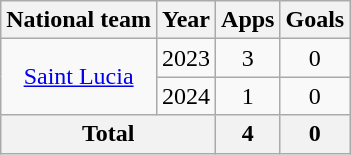<table class=wikitable style=text-align:center>
<tr>
<th>National team</th>
<th>Year</th>
<th>Apps</th>
<th>Goals</th>
</tr>
<tr>
<td rowspan="2"><a href='#'>Saint Lucia</a></td>
<td>2023</td>
<td>3</td>
<td>0</td>
</tr>
<tr>
<td>2024</td>
<td>1</td>
<td>0</td>
</tr>
<tr>
<th colspan=2>Total</th>
<th>4</th>
<th>0</th>
</tr>
</table>
